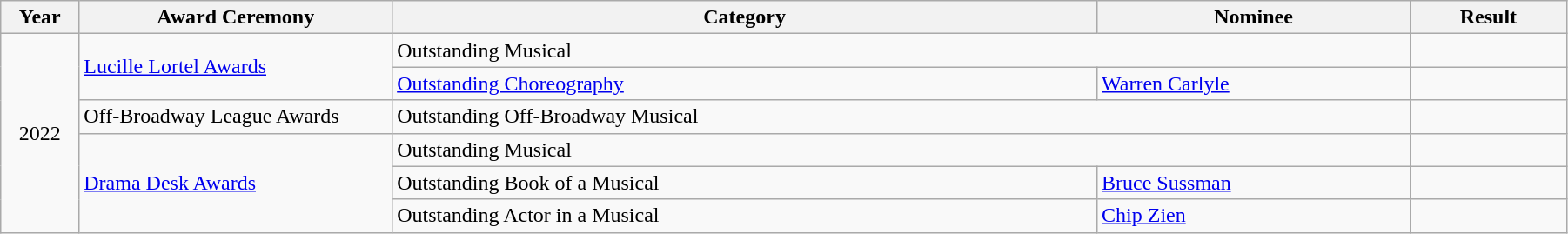<table class="wikitable" style="width:95%;">
<tr>
<th style="width:5%;">Year</th>
<th style="width:20%;">Award Ceremony</th>
<th style="width:45%;">Category</th>
<th style="width:20%;">Nominee</th>
<th style="width:10%;">Result</th>
</tr>
<tr>
<td rowspan="9" style="text-align:center;">2022</td>
<td rowspan="2"><a href='#'>Lucille Lortel Awards</a></td>
<td colspan="2">Outstanding Musical</td>
<td></td>
</tr>
<tr>
<td><a href='#'>Outstanding Choreography</a></td>
<td><a href='#'>Warren Carlyle</a></td>
<td></td>
</tr>
<tr>
<td>Off-Broadway League Awards</td>
<td colspan="2">Outstanding Off-Broadway Musical</td>
<td></td>
</tr>
<tr>
<td rowspan="3"><a href='#'>Drama Desk Awards</a></td>
<td colspan="2">Outstanding Musical</td>
<td></td>
</tr>
<tr>
<td>Outstanding Book of a Musical</td>
<td><a href='#'>Bruce Sussman</a></td>
<td></td>
</tr>
<tr>
<td>Outstanding Actor in a Musical</td>
<td><a href='#'>Chip Zien</a></td>
<td></td>
</tr>
</table>
